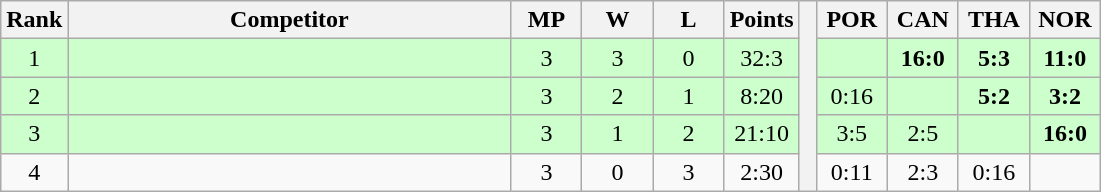<table class="wikitable" style="text-align:center">
<tr>
<th>Rank</th>
<th style="width:18em">Competitor</th>
<th style="width:2.5em">MP</th>
<th style="width:2.5em">W</th>
<th style="width:2.5em">L</th>
<th>Points</th>
<th rowspan="5"> </th>
<th style="width:2.5em">POR</th>
<th style="width:2.5em">CAN</th>
<th style="width:2.5em">THA</th>
<th style="width:2.5em">NOR</th>
</tr>
<tr style="background:#cfc;">
<td>1</td>
<td style="text-align:left"></td>
<td>3</td>
<td>3</td>
<td>0</td>
<td>32:3</td>
<td></td>
<td><strong>16:0</strong></td>
<td><strong>5:3</strong></td>
<td><strong>11:0</strong></td>
</tr>
<tr style="background:#cfc;">
<td>2</td>
<td style="text-align:left"></td>
<td>3</td>
<td>2</td>
<td>1</td>
<td>8:20</td>
<td>0:16</td>
<td></td>
<td><strong>5:2</strong></td>
<td><strong>3:2</strong></td>
</tr>
<tr style="background:#cfc;">
<td>3</td>
<td style="text-align:left"></td>
<td>3</td>
<td>1</td>
<td>2</td>
<td>21:10</td>
<td>3:5</td>
<td>2:5</td>
<td></td>
<td><strong>16:0</strong></td>
</tr>
<tr>
<td>4</td>
<td style="text-align:left"></td>
<td>3</td>
<td>0</td>
<td>3</td>
<td>2:30</td>
<td>0:11</td>
<td>2:3</td>
<td>0:16</td>
<td></td>
</tr>
</table>
